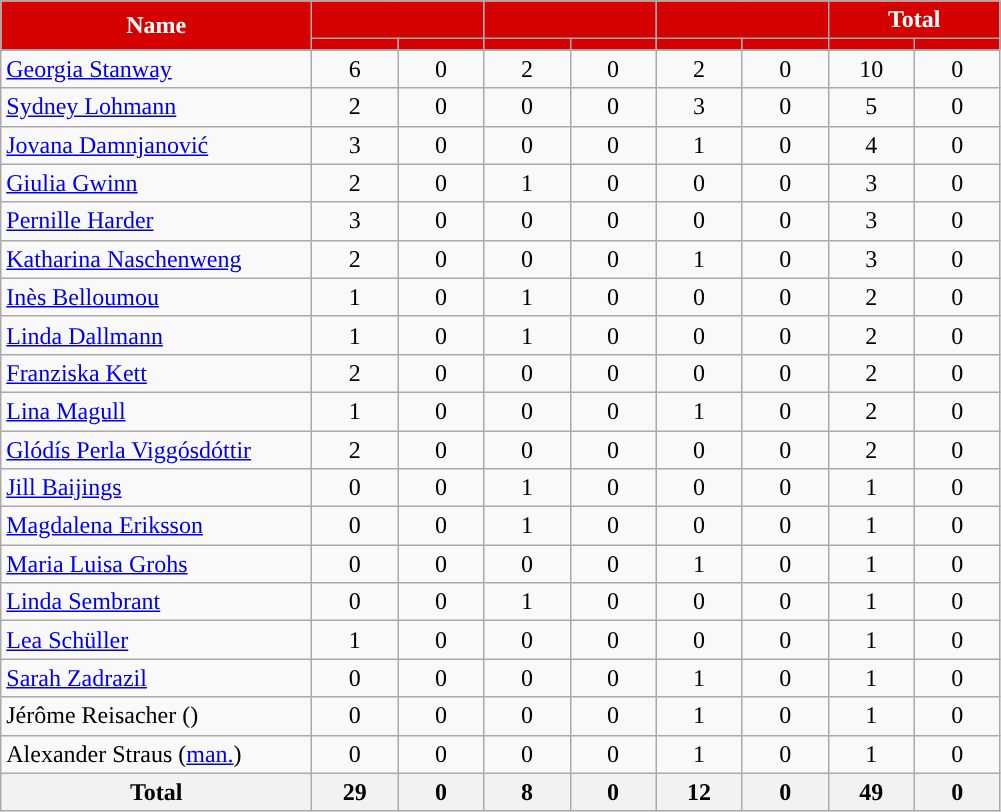<table class="wikitable sortable" style="text-align:center; font-size:100%; ">
<tr>
<th style="background:#d50000; color:white; text-align:center; width:200px;" rowspan="2">Name</th>
<th style="background:#d50000; color:white; text-align:center;" colspan="2"><a href='#'></a></th>
<th style="background:#d50000; color:white; text-align:center;" colspan="2"><a href='#'></a></th>
<th style="background:#d50000; color:white; text-align:center;" colspan="2"><a href='#'></a></th>
<th style="background:#d50000; color:white; text-align:center;" colspan="2">Total</th>
</tr>
<tr>
<th style="background:#d50000; color:white; text-align:center; width:50px;"></th>
<th style="background:#d50000; color:white; text-align:center; width:50px;"></th>
<th style="background:#d50000; color:white; text-align:center; width:50px;"></th>
<th style="background:#d50000; color:white; text-align:center; width:50px;"></th>
<th style="background:#d50000; color:white; text-align:center; width:50px;"></th>
<th style="background:#d50000; color:white; text-align:center; width:50px;"></th>
<th style="background:#d50000; color:white; text-align:center; width:50px;"></th>
<th style="background:#d50000; color:white; text-align:center; width:50px;"></th>
</tr>
<tr>
<td align="left"> <a href='#'>Georgia Stanway</a></td>
<td>6</td>
<td>0</td>
<td>2</td>
<td>0</td>
<td>2</td>
<td>0</td>
<td>10</td>
<td>0</td>
</tr>
<tr>
<td align="left"> <a href='#'>Sydney Lohmann</a></td>
<td>2</td>
<td>0</td>
<td>0</td>
<td>0</td>
<td>3</td>
<td>0</td>
<td>5</td>
<td>0</td>
</tr>
<tr>
<td align="left"> <a href='#'>Jovana Damnjanović</a></td>
<td>3</td>
<td>0</td>
<td>0</td>
<td>0</td>
<td>1</td>
<td>0</td>
<td>4</td>
<td>0</td>
</tr>
<tr>
<td align="left"> <a href='#'>Giulia Gwinn</a></td>
<td>2</td>
<td>0</td>
<td>1</td>
<td>0</td>
<td>0</td>
<td>0</td>
<td>3</td>
<td>0</td>
</tr>
<tr>
<td align="left"> <a href='#'>Pernille Harder</a></td>
<td>3</td>
<td>0</td>
<td>0</td>
<td>0</td>
<td>0</td>
<td>0</td>
<td>3</td>
<td>0</td>
</tr>
<tr>
<td align="left"> <a href='#'>Katharina Naschenweng</a></td>
<td>2</td>
<td>0</td>
<td>0</td>
<td>0</td>
<td>1</td>
<td>0</td>
<td>3</td>
<td>0</td>
</tr>
<tr>
<td align="left"> <a href='#'>Inès Belloumou</a></td>
<td>1</td>
<td>0</td>
<td>1</td>
<td>0</td>
<td>0</td>
<td>0</td>
<td>2</td>
<td>0</td>
</tr>
<tr>
<td align="left"> <a href='#'>Linda Dallmann</a></td>
<td>1</td>
<td>0</td>
<td>1</td>
<td>0</td>
<td>0</td>
<td>0</td>
<td>2</td>
<td>0</td>
</tr>
<tr>
<td align="left"> <a href='#'>Franziska Kett</a></td>
<td>2</td>
<td>0</td>
<td>0</td>
<td>0</td>
<td>0</td>
<td>0</td>
<td>2</td>
<td>0</td>
</tr>
<tr>
<td align="left"> <a href='#'>Lina Magull</a></td>
<td>1</td>
<td>0</td>
<td>0</td>
<td>0</td>
<td>1</td>
<td>0</td>
<td>2</td>
<td>0</td>
</tr>
<tr>
<td align="left"> <a href='#'>Glódís Perla Viggósdóttir</a></td>
<td>2</td>
<td>0</td>
<td>0</td>
<td>0</td>
<td>0</td>
<td>0</td>
<td>2</td>
<td>0</td>
</tr>
<tr>
<td align="left"> <a href='#'>Jill Baijings</a></td>
<td>0</td>
<td>0</td>
<td>1</td>
<td>0</td>
<td>0</td>
<td>0</td>
<td>1</td>
<td>0</td>
</tr>
<tr>
<td align="left"> <a href='#'>Magdalena Eriksson</a></td>
<td>0</td>
<td>0</td>
<td>1</td>
<td>0</td>
<td>0</td>
<td>0</td>
<td>1</td>
<td>0</td>
</tr>
<tr>
<td align="left"> <a href='#'>Maria Luisa Grohs</a></td>
<td>0</td>
<td>0</td>
<td>0</td>
<td>0</td>
<td>1</td>
<td>0</td>
<td>1</td>
<td>0</td>
</tr>
<tr>
<td align="left"> <a href='#'>Linda Sembrant</a></td>
<td>0</td>
<td>0</td>
<td>1</td>
<td>0</td>
<td>0</td>
<td>0</td>
<td>1</td>
<td>0</td>
</tr>
<tr>
<td align="left"> <a href='#'>Lea Schüller</a></td>
<td>1</td>
<td>0</td>
<td>0</td>
<td>0</td>
<td>0</td>
<td>0</td>
<td>1</td>
<td>0</td>
</tr>
<tr>
<td align="left"> <a href='#'>Sarah Zadrazil</a></td>
<td>0</td>
<td>0</td>
<td>0</td>
<td>0</td>
<td>1</td>
<td>0</td>
<td>1</td>
<td>0</td>
</tr>
<tr>
<td align="left">Jérôme Reisacher ()</td>
<td>0</td>
<td>0</td>
<td>0</td>
<td>0</td>
<td>1</td>
<td>0</td>
<td>1</td>
<td>0</td>
</tr>
<tr>
<td align="left">Alexander Straus (<a href='#'>man.</a>)</td>
<td>0</td>
<td>0</td>
<td>0</td>
<td>0</td>
<td>1</td>
<td>0</td>
<td>1</td>
<td>0</td>
</tr>
<tr>
<th>Total</th>
<th>29</th>
<th>0</th>
<th>8</th>
<th>0</th>
<th>12</th>
<th>0</th>
<th>49</th>
<th>0</th>
</tr>
</table>
